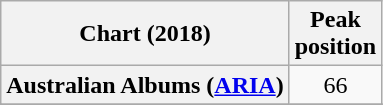<table class="wikitable sortable plainrowheaders" style="text-align:center">
<tr>
<th scope="col">Chart (2018)</th>
<th scope="col">Peak<br>position</th>
</tr>
<tr>
<th scope="row">Australian Albums (<a href='#'>ARIA</a>)</th>
<td>66</td>
</tr>
<tr>
</tr>
<tr>
</tr>
<tr>
</tr>
<tr>
</tr>
<tr>
</tr>
<tr>
</tr>
<tr>
</tr>
<tr>
</tr>
<tr>
</tr>
<tr>
</tr>
<tr>
</tr>
<tr>
</tr>
<tr>
</tr>
</table>
